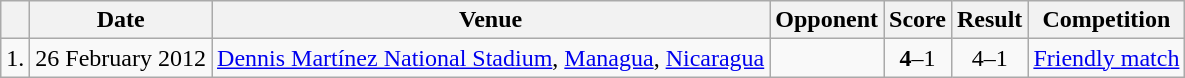<table class="wikitable">
<tr>
<th></th>
<th>Date</th>
<th>Venue</th>
<th>Opponent</th>
<th>Score</th>
<th>Result</th>
<th>Competition</th>
</tr>
<tr>
<td align="center">1.</td>
<td>26 February 2012</td>
<td><a href='#'>Dennis Martínez National Stadium</a>, <a href='#'>Managua</a>, <a href='#'>Nicaragua</a></td>
<td></td>
<td align="center"><strong>4</strong>–1</td>
<td align="center">4–1</td>
<td><a href='#'>Friendly match</a></td>
</tr>
</table>
